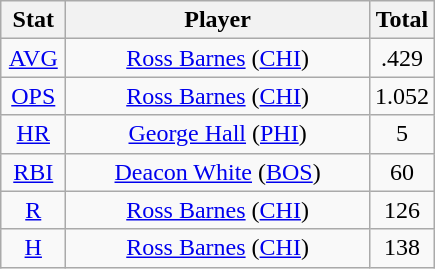<table class="wikitable" style="text-align:center;">
<tr>
<th style="width:15%;">Stat</th>
<th>Player</th>
<th style="width:15%;">Total</th>
</tr>
<tr>
<td><a href='#'>AVG</a></td>
<td><a href='#'>Ross Barnes</a> (<a href='#'>CHI</a>)</td>
<td>.429</td>
</tr>
<tr>
<td><a href='#'>OPS</a></td>
<td><a href='#'>Ross Barnes</a> (<a href='#'>CHI</a>)</td>
<td>1.052</td>
</tr>
<tr>
<td><a href='#'>HR</a></td>
<td><a href='#'>George Hall</a> (<a href='#'>PHI</a>)</td>
<td>5</td>
</tr>
<tr>
<td><a href='#'>RBI</a></td>
<td><a href='#'>Deacon White</a> (<a href='#'>BOS</a>)</td>
<td>60</td>
</tr>
<tr>
<td><a href='#'>R</a></td>
<td><a href='#'>Ross Barnes</a> (<a href='#'>CHI</a>)</td>
<td>126</td>
</tr>
<tr>
<td><a href='#'>H</a></td>
<td><a href='#'>Ross Barnes</a> (<a href='#'>CHI</a>)</td>
<td>138</td>
</tr>
</table>
